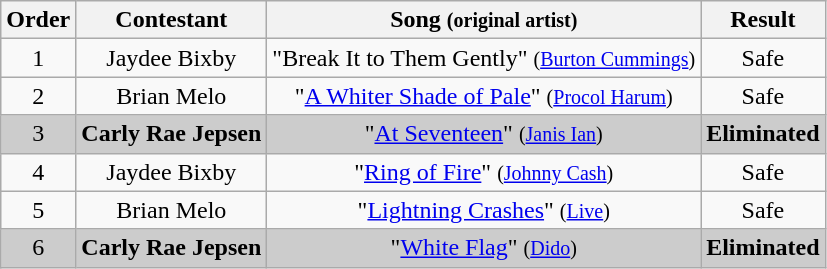<table class="wikitable plainrowheaders" style="text-align:center;">
<tr>
<th>Order</th>
<th>Contestant</th>
<th>Song <small>(original artist)</small></th>
<th>Result</th>
</tr>
<tr>
<td>1</td>
<td>Jaydee Bixby</td>
<td>"Break It to Them Gently" <small>(<a href='#'>Burton Cummings</a>)</small></td>
<td>Safe</td>
</tr>
<tr>
<td>2</td>
<td>Brian Melo</td>
<td>"<a href='#'>A Whiter Shade of Pale</a>" <small>(<a href='#'>Procol Harum</a>)</small></td>
<td>Safe</td>
</tr>
<tr style="background:#ccc;">
<td>3</td>
<td><strong>Carly Rae Jepsen</strong></td>
<td>"<a href='#'>At Seventeen</a>" <small>(<a href='#'>Janis Ian</a>)</small></td>
<td><strong>Eliminated</strong></td>
</tr>
<tr>
<td>4</td>
<td>Jaydee Bixby</td>
<td>"<a href='#'>Ring of Fire</a>" <small>(<a href='#'>Johnny Cash</a>)</small></td>
<td>Safe</td>
</tr>
<tr>
<td>5</td>
<td>Brian Melo</td>
<td>"<a href='#'>Lightning Crashes</a>" <small>(<a href='#'>Live</a>)</small></td>
<td>Safe</td>
</tr>
<tr style="background:#ccc;">
<td>6</td>
<td><strong>Carly Rae Jepsen</strong></td>
<td>"<a href='#'>White Flag</a>" <small>(<a href='#'>Dido</a>)</small></td>
<td><strong>Eliminated</strong></td>
</tr>
</table>
